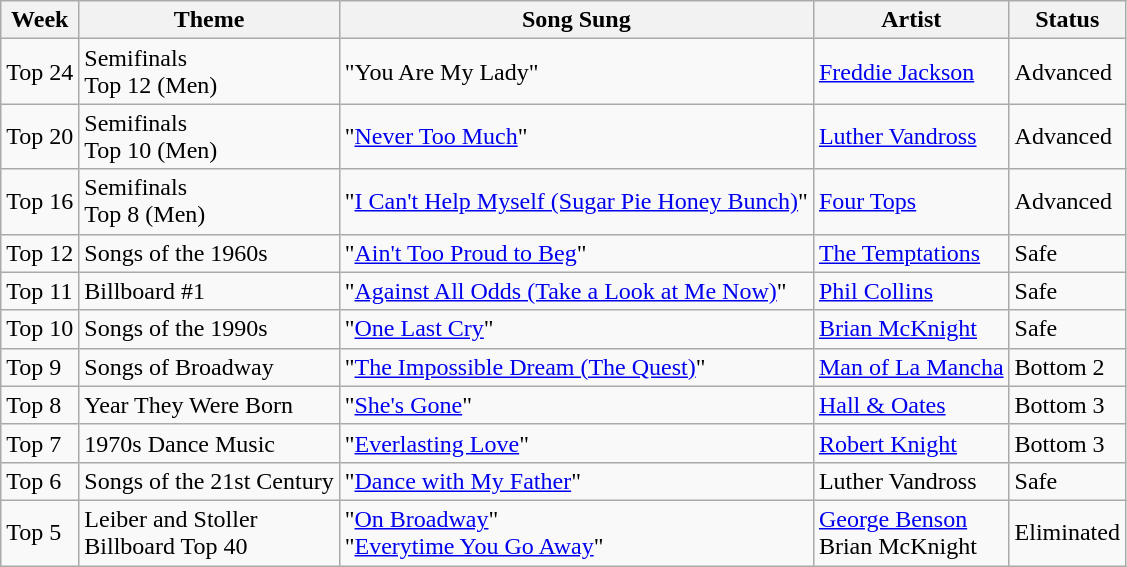<table class="wikitable">
<tr>
<th>Week</th>
<th>Theme</th>
<th>Song Sung</th>
<th>Artist</th>
<th>Status</th>
</tr>
<tr>
<td>Top 24</td>
<td>Semifinals<br>Top 12 (Men)</td>
<td>"You Are My Lady"</td>
<td><a href='#'>Freddie Jackson</a></td>
<td>Advanced</td>
</tr>
<tr>
<td>Top 20</td>
<td>Semifinals<br>Top 10 (Men)</td>
<td>"<a href='#'>Never Too Much</a>"</td>
<td><a href='#'>Luther Vandross</a></td>
<td>Advanced</td>
</tr>
<tr>
<td>Top 16</td>
<td>Semifinals<br>Top 8 (Men)</td>
<td>"<a href='#'>I Can't Help Myself (Sugar Pie Honey Bunch)</a>"</td>
<td><a href='#'>Four Tops</a></td>
<td>Advanced</td>
</tr>
<tr>
<td>Top 12</td>
<td>Songs of the 1960s</td>
<td>"<a href='#'>Ain't Too Proud to Beg</a>"</td>
<td><a href='#'>The Temptations</a></td>
<td>Safe</td>
</tr>
<tr>
<td>Top 11</td>
<td>Billboard #1</td>
<td>"<a href='#'>Against All Odds (Take a Look at Me Now)</a>"</td>
<td><a href='#'>Phil Collins</a></td>
<td>Safe</td>
</tr>
<tr>
<td>Top 10</td>
<td>Songs of the 1990s</td>
<td>"<a href='#'>One Last Cry</a>"</td>
<td><a href='#'>Brian McKnight</a></td>
<td>Safe</td>
</tr>
<tr>
<td>Top 9</td>
<td>Songs of Broadway</td>
<td>"<a href='#'>The Impossible Dream (The Quest)</a>"</td>
<td><a href='#'>Man of La Mancha</a></td>
<td>Bottom 2</td>
</tr>
<tr>
<td>Top 8</td>
<td>Year They Were Born</td>
<td>"<a href='#'>She's Gone</a>"</td>
<td><a href='#'>Hall & Oates</a></td>
<td>Bottom 3</td>
</tr>
<tr>
<td>Top 7</td>
<td>1970s Dance Music</td>
<td>"<a href='#'>Everlasting Love</a>"</td>
<td><a href='#'>Robert Knight</a></td>
<td>Bottom 3</td>
</tr>
<tr>
<td>Top 6</td>
<td>Songs of the 21st Century</td>
<td>"<a href='#'>Dance with My Father</a>"</td>
<td>Luther Vandross</td>
<td>Safe</td>
</tr>
<tr>
<td>Top 5</td>
<td>Leiber and Stoller<br>Billboard Top 40</td>
<td>"<a href='#'>On Broadway</a>"<br>"<a href='#'>Everytime You Go Away</a>"</td>
<td><a href='#'>George Benson</a><br>Brian McKnight</td>
<td>Eliminated</td>
</tr>
</table>
